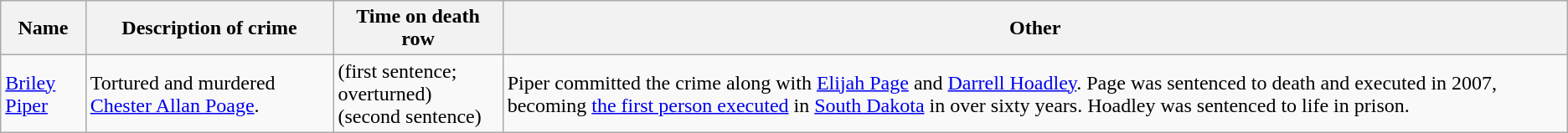<table class="wikitable sortable">
<tr>
<th>Name</th>
<th>Description of crime</th>
<th>Time on death row</th>
<th>Other</th>
</tr>
<tr>
<td><a href='#'>Briley Piper</a></td>
<td>Tortured and murdered <a href='#'>Chester Allan Poage</a>.</td>
<td> (first sentence; overturned)<br> (second sentence)</td>
<td>Piper committed the crime along with <a href='#'>Elijah Page</a> and <a href='#'>Darrell Hoadley</a>. Page was sentenced to death and executed in 2007, becoming <a href='#'>the first person executed</a> in <a href='#'>South Dakota</a> in over sixty years. Hoadley was sentenced to life in prison.</td>
</tr>
</table>
